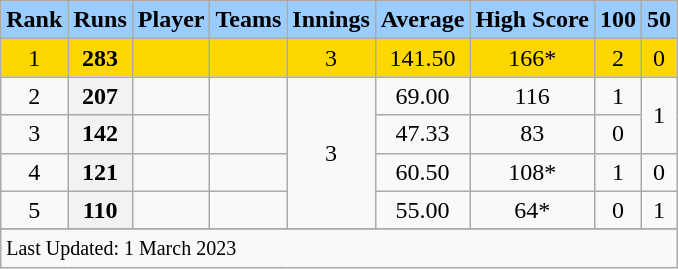<table class="wikitable plainrowheaders sortable">
<tr>
<th scope=col style="background:#9cf;">Rank</th>
<th scope=col style="background:#9cf;">Runs</th>
<th scope=col style="background:#9cf;">Player</th>
<th scope=col style="background:#9cf;">Teams</th>
<th scope=col style="background:#9cf;">Innings</th>
<th scope=col style="background:#9cf;">Average</th>
<th scope=col style="background:#9cf;">High Score</th>
<th scope=col style="background:#9cf;">100</th>
<th scope=col style="background:#9cf;">50</th>
</tr>
<tr>
<td style="text-align:center; background:gold;">1</td>
<th scope="row"  style="text-align:center; background:gold;"><strong>283</strong></th>
<td style="background:gold;"></td>
<td style="text-align:center; background:gold;"></td>
<td style="text-align:center; background:gold;">3</td>
<td style="text-align:center; background:gold;">141.50</td>
<td style="text-align:center; background:gold;">166*</td>
<td style="text-align:center; background:gold;">2</td>
<td style="text-align:center; background:gold;">0</td>
</tr>
<tr>
<td align=center>2</td>
<th scope=row style=text-align:center;><strong>207</strong></th>
<td></td>
<td align=center rowspan=2></td>
<td align=center rowspan=4>3</td>
<td align=center>69.00</td>
<td align=center>116</td>
<td align=center>1</td>
<td align=center rowspan=2>1</td>
</tr>
<tr>
<td align=center>3</td>
<th scope=row style=text-align:center;><strong>142</strong></th>
<td></td>
<td align=center>47.33</td>
<td align=center>83</td>
<td align=center>0</td>
</tr>
<tr>
<td align=center>4</td>
<th scope=row style=text-align:center;><strong>121</strong></th>
<td></td>
<td align=center></td>
<td align=center>60.50</td>
<td align=center>108*</td>
<td align=center>1</td>
<td align=center>0</td>
</tr>
<tr>
<td align=center>5</td>
<th scope=row style=text-align:center;><strong>110</strong></th>
<td></td>
<td align=center></td>
<td align=center>55.00</td>
<td align=center>64*</td>
<td align=center>0</td>
<td align=center>1</td>
</tr>
<tr>
</tr>
<tr class=sortbottom>
<td colspan=9><small>Last Updated: 1 March 2023</small></td>
</tr>
</table>
